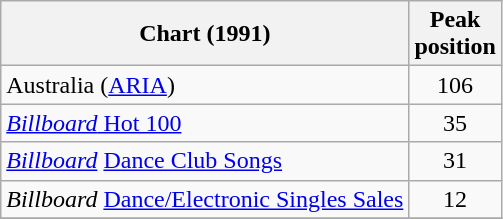<table Class = "wikitable sortable" border = "1">
<tr>
<th>Chart (1991)</th>
<th>Peak<br>position</th>
</tr>
<tr>
<td Align = "left">Australia (<a href='#'>ARIA</a>)</td>
<td Align = "center">106</td>
</tr>
<tr>
<td Align = "left"><a href='#'><em> Billboard</em> Hot 100</a></td>
<td Align = "center">35</td>
</tr>
<tr>
<td Align = "left"><a href='#'><em>Billboard</em></a> <a href='#'>Dance Club Songs</a></td>
<td Align = "center">31</td>
</tr>
<tr>
<td Align = "left"><em>Billboard</em> <a href='#'>Dance/Electronic Singles Sales</a></td>
<td Align = "center">12</td>
</tr>
<tr>
</tr>
</table>
